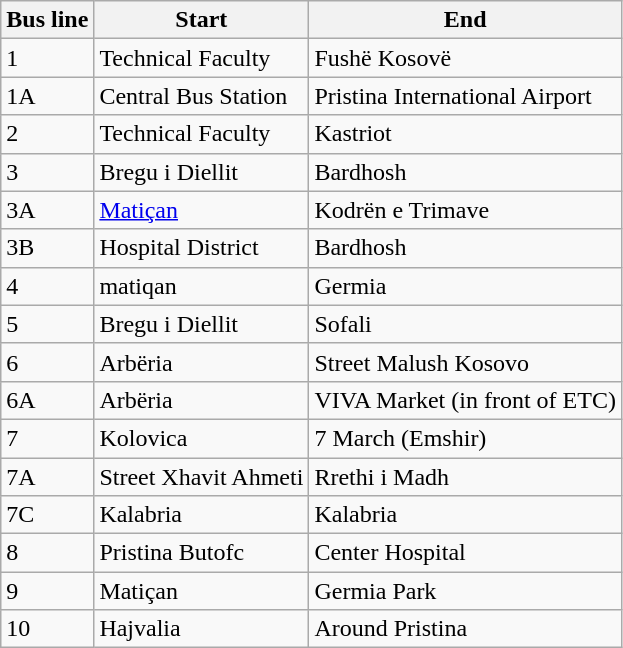<table class="wikitable sortable">
<tr>
<th>Bus line</th>
<th>Start</th>
<th>End</th>
</tr>
<tr>
<td>1</td>
<td>Technical Faculty</td>
<td>Fushë Kosovë</td>
</tr>
<tr>
<td>1A</td>
<td>Central Bus Station</td>
<td>Pristina International Airport</td>
</tr>
<tr>
<td>2</td>
<td>Technical Faculty</td>
<td>Kastriot</td>
</tr>
<tr>
<td>3</td>
<td>Bregu i Diellit</td>
<td>Bardhosh</td>
</tr>
<tr>
<td>3A</td>
<td><a href='#'>Matiçan</a></td>
<td>Kodrën e Trimave</td>
</tr>
<tr>
<td>3B</td>
<td>Hospital District</td>
<td>Bardhosh</td>
</tr>
<tr>
<td>4</td>
<td>matiqan</td>
<td>Germia</td>
</tr>
<tr>
<td>5</td>
<td>Bregu i Diellit</td>
<td>Sofali</td>
</tr>
<tr>
<td>6</td>
<td>Arbëria</td>
<td>Street Malush Kosovo</td>
</tr>
<tr>
<td>6A</td>
<td>Arbëria</td>
<td>VIVA Market (in front of ETC)</td>
</tr>
<tr>
<td>7</td>
<td>Kolovica</td>
<td>7 March (Emshir)</td>
</tr>
<tr>
<td>7A</td>
<td>Street Xhavit Ahmeti</td>
<td>Rrethi i Madh</td>
</tr>
<tr>
<td>7C</td>
<td>Kalabria</td>
<td>Kalabria</td>
</tr>
<tr>
<td>8</td>
<td>Pristina Butofc</td>
<td>Center Hospital</td>
</tr>
<tr>
<td>9</td>
<td>Matiçan</td>
<td>Germia Park</td>
</tr>
<tr>
<td>10</td>
<td>Hajvalia</td>
<td>Around Pristina</td>
</tr>
</table>
